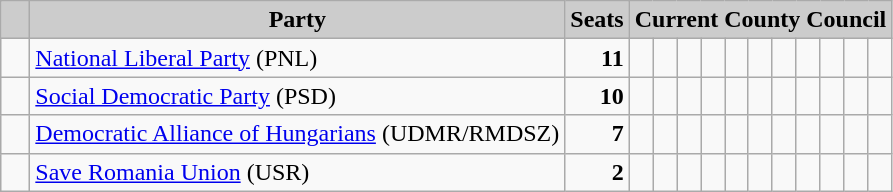<table class="wikitable">
<tr>
<th style="background:#ccc">   </th>
<th style="background:#ccc">Party</th>
<th style="background:#ccc">Seats</th>
<th style="background:#ccc" colspan="14">Current County Council</th>
</tr>
<tr>
<td>  </td>
<td><a href='#'>National Liberal Party</a> (PNL)</td>
<td style="text-align: right"><strong>11</strong></td>
<td>  </td>
<td>  </td>
<td>  </td>
<td>  </td>
<td>  </td>
<td>  </td>
<td>  </td>
<td>  </td>
<td>  </td>
<td>  </td>
<td>  </td>
</tr>
<tr>
<td>  </td>
<td><a href='#'>Social Democratic Party</a> (PSD)</td>
<td style="text-align: right"><strong>10</strong></td>
<td>  </td>
<td>  </td>
<td>  </td>
<td>  </td>
<td>  </td>
<td>  </td>
<td>  </td>
<td>  </td>
<td>  </td>
<td>  </td>
<td> </td>
</tr>
<tr>
<td>  </td>
<td><a href='#'>Democratic Alliance of Hungarians</a> (UDMR/RMDSZ)</td>
<td style="text-align: right"><strong>7</strong></td>
<td>  </td>
<td>  </td>
<td>  </td>
<td>  </td>
<td>  </td>
<td>  </td>
<td>  </td>
<td> </td>
<td> </td>
<td> </td>
<td> </td>
</tr>
<tr>
<td>  </td>
<td><a href='#'>Save Romania Union</a> (USR)</td>
<td style="text-align: right"><strong>2</strong></td>
<td>  </td>
<td>  </td>
<td> </td>
<td> </td>
<td> </td>
<td> </td>
<td> </td>
<td> </td>
<td> </td>
<td> </td>
<td> </td>
</tr>
</table>
